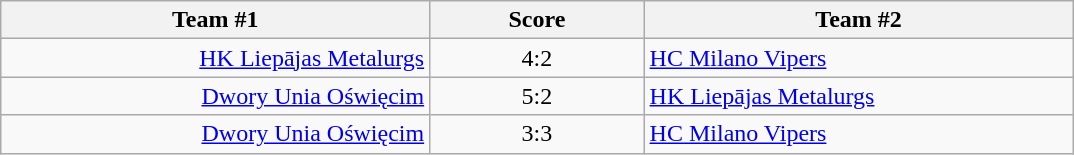<table class="wikitable" style="text-align: center;">
<tr>
<th width=22%>Team #1</th>
<th width=11%>Score</th>
<th width=22%>Team #2</th>
</tr>
<tr>
<td style="text-align: right;"><a href='#'>HK Liepājas Metalurgs</a> </td>
<td>4:2</td>
<td style="text-align: left;"> <a href='#'>HC Milano Vipers</a></td>
</tr>
<tr>
<td style="text-align: right;"><a href='#'>Dwory Unia Oświęcim</a> </td>
<td>5:2</td>
<td style="text-align: left;"> <a href='#'>HK Liepājas Metalurgs</a></td>
</tr>
<tr>
<td style="text-align: right;"><a href='#'>Dwory Unia Oświęcim</a> </td>
<td>3:3</td>
<td style="text-align: left;"> <a href='#'>HC Milano Vipers</a></td>
</tr>
</table>
